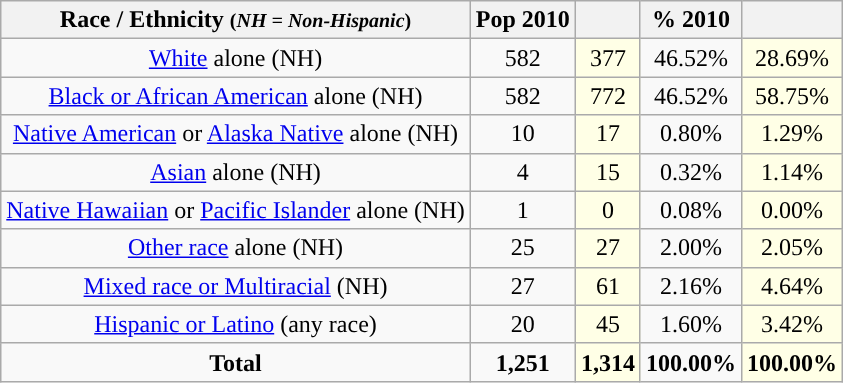<table class="wikitable" style="text-align:center;">
<tr>
<th>Race / Ethnicity <small>(<em>NH = Non-Hispanic</em>)</small></th>
<th>Pop 2010</th>
<th></th>
<th>% 2010</th>
<th></th>
</tr>
<tr>
<td><a href='#'>White</a> alone (NH)</td>
<td>582</td>
<td style='background: #ffffe6;'>377</td>
<td>46.52%</td>
<td style='background: #ffffe6;'>28.69%</td>
</tr>
<tr>
<td><a href='#'>Black or African American</a> alone (NH)</td>
<td>582</td>
<td style='background: #ffffe6;'>772</td>
<td>46.52%</td>
<td style='background: #ffffe6;'>58.75%</td>
</tr>
<tr>
<td><a href='#'>Native American</a> or <a href='#'>Alaska Native</a> alone (NH)</td>
<td>10</td>
<td style='background: #ffffe6;'>17</td>
<td>0.80%</td>
<td style='background: #ffffe6;'>1.29%</td>
</tr>
<tr>
<td><a href='#'>Asian</a> alone (NH)</td>
<td>4</td>
<td style='background: #ffffe6;'>15</td>
<td>0.32%</td>
<td style='background: #ffffe6;'>1.14%</td>
</tr>
<tr>
<td><a href='#'>Native Hawaiian</a> or <a href='#'>Pacific Islander</a> alone (NH)</td>
<td>1</td>
<td style='background: #ffffe6;'>0</td>
<td>0.08%</td>
<td style='background: #ffffe6;'>0.00%</td>
</tr>
<tr>
<td><a href='#'>Other race</a> alone (NH)</td>
<td>25</td>
<td style='background: #ffffe6;'>27</td>
<td>2.00%</td>
<td style='background: #ffffe6;'>2.05%</td>
</tr>
<tr>
<td><a href='#'>Mixed race or Multiracial</a> (NH)</td>
<td>27</td>
<td style='background: #ffffe6;'>61</td>
<td>2.16%</td>
<td style='background: #ffffe6;'>4.64%</td>
</tr>
<tr>
<td><a href='#'>Hispanic or Latino</a> (any race)</td>
<td>20</td>
<td style='background: #ffffe6;'>45</td>
<td>1.60%</td>
<td style='background: #ffffe6;'>3.42%</td>
</tr>
<tr>
<td><strong>Total</strong></td>
<td><strong>1,251</strong></td>
<td style='background: #ffffe6;'><strong>1,314</strong></td>
<td><strong>100.00%</strong></td>
<td style='background: #ffffe6;'><strong>100.00%</strong></td>
</tr>
</table>
